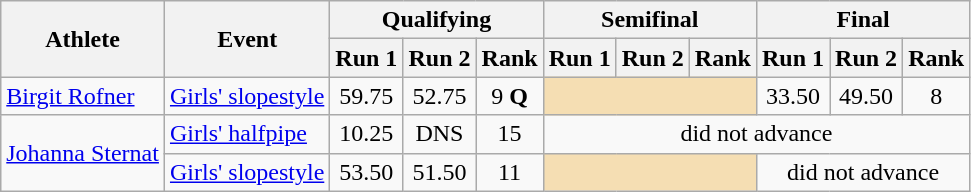<table class="wikitable">
<tr>
<th rowspan="2">Athlete</th>
<th rowspan="2">Event</th>
<th colspan="3">Qualifying</th>
<th colspan="3">Semifinal</th>
<th colspan="3">Final</th>
</tr>
<tr>
<th>Run 1</th>
<th>Run 2</th>
<th>Rank</th>
<th>Run 1</th>
<th>Run 2</th>
<th>Rank</th>
<th>Run 1</th>
<th>Run 2</th>
<th>Rank</th>
</tr>
<tr>
<td rowspan="1"><a href='#'>Birgit Rofner</a></td>
<td><a href='#'>Girls' slopestyle</a></td>
<td align="center">59.75</td>
<td align="center">52.75</td>
<td align="center">9 <strong>Q</strong></td>
<td colspan=3 bgcolor="wheat"></td>
<td align="center">33.50</td>
<td align="center">49.50</td>
<td align="center">8</td>
</tr>
<tr>
<td rowspan="2"><a href='#'>Johanna Sternat</a></td>
<td><a href='#'>Girls' halfpipe</a></td>
<td align="center">10.25</td>
<td align="center">DNS</td>
<td align="center">15</td>
<td align="center" colspan=6>did not advance</td>
</tr>
<tr>
<td><a href='#'>Girls' slopestyle</a></td>
<td align="center">53.50</td>
<td align="center">51.50</td>
<td align="center">11</td>
<td colspan=3 bgcolor="wheat"></td>
<td align="center" colspan=3>did not advance</td>
</tr>
</table>
